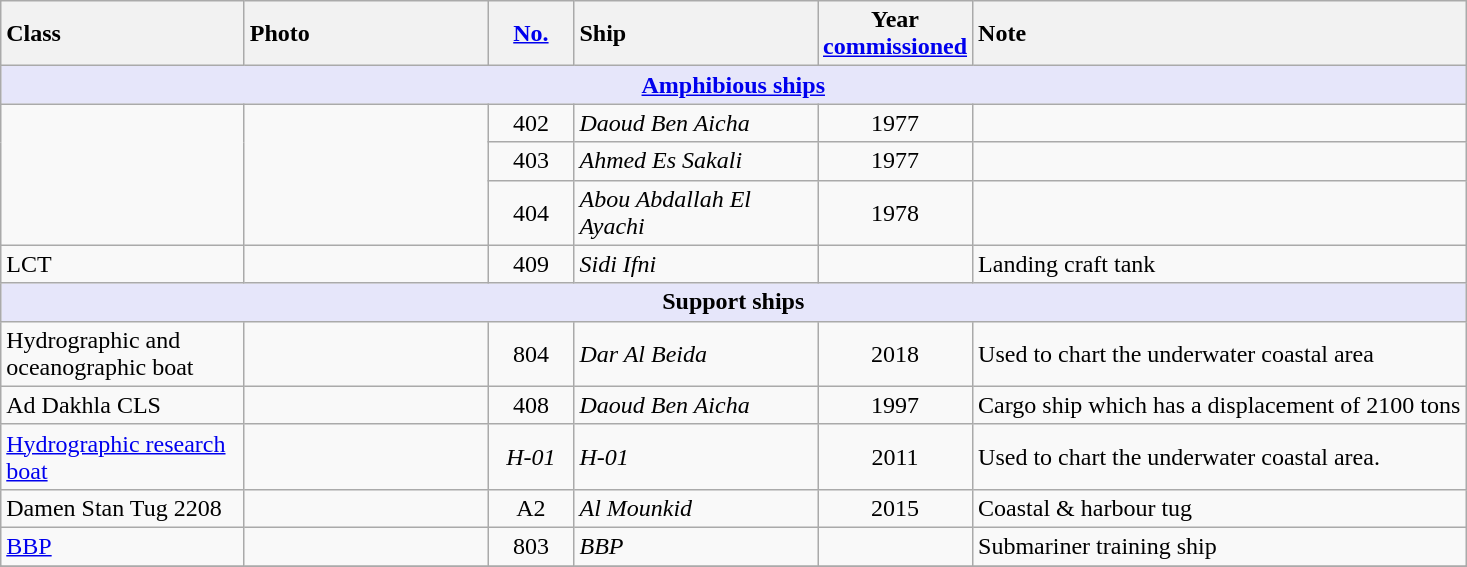<table class=wikitable>
<tr>
<th style="text-align:left;" width=155>Class</th>
<th style="text-align:left;" width=155>Photo</th>
<th style="text-align:center;" width=50><a href='#'>No.</a></th>
<th style="text-align:left;" width=155>Ship</th>
<th style="text-align:center;">Year<br><a href='#'>commissioned</a></th>
<th style="text-align:left;">Note</th>
</tr>
<tr>
<th colspan="6" style="background: lavender;"><a href='#'>Amphibious ships</a></th>
</tr>
<tr>
<td rowspan=3></td>
<td rowspan=3></td>
<td align=center>402</td>
<td><em>Daoud Ben Aicha</em></td>
<td align=center>1977</td>
<td></td>
</tr>
<tr>
<td align=center>403</td>
<td><em>Ahmed Es Sakali</em></td>
<td align=center>1977</td>
<td></td>
</tr>
<tr>
<td align=center>404</td>
<td><em>Abou Abdallah El Ayachi</em></td>
<td align=center>1978</td>
<td></td>
</tr>
<tr>
<td rowspan=1>LCT</td>
<td rowspan=1></td>
<td align=center>409</td>
<td><em>Sidi Ifni</em></td>
<td align=center></td>
<td>Landing craft tank</td>
</tr>
<tr>
<th colspan="6" style="background: lavender;">Support ships</th>
</tr>
<tr>
<td rowspan=1>Hydrographic and oceanographic boat</td>
<td rowspan=1></td>
<td align=center>804</td>
<td><em>Dar Al Beida</em></td>
<td align=center>2018</td>
<td>Used to chart the underwater coastal area</td>
</tr>
<tr>
<td rowspan=1>Ad Dakhla CLS</td>
<td rowspan=1></td>
<td align=center>408</td>
<td><em>Daoud Ben Aicha</em></td>
<td align=center>1997</td>
<td>Cargo ship which has a displacement of 2100 tons</td>
</tr>
<tr>
<td rowspan=1><a href='#'>Hydrographic research boat</a></td>
<td rowspan=1></td>
<td align=center><em>H-01</em></td>
<td><em>H-01</em></td>
<td align=center>2011</td>
<td>Used to chart the underwater coastal area.</td>
</tr>
<tr>
<td rowspan=1>Damen Stan Tug 2208</td>
<td rowspan=1></td>
<td align=center>A2</td>
<td><em>Al Mounkid</em></td>
<td align=center>2015</td>
<td>Coastal & harbour tug</td>
</tr>
<tr>
<td rowspan=1><a href='#'>BBP</a></td>
<td rowspan=1></td>
<td align=center>803</td>
<td><em>BBP</em></td>
<td align=center></td>
<td>Submariner training ship</td>
</tr>
<tr>
</tr>
<tr>
</tr>
</table>
